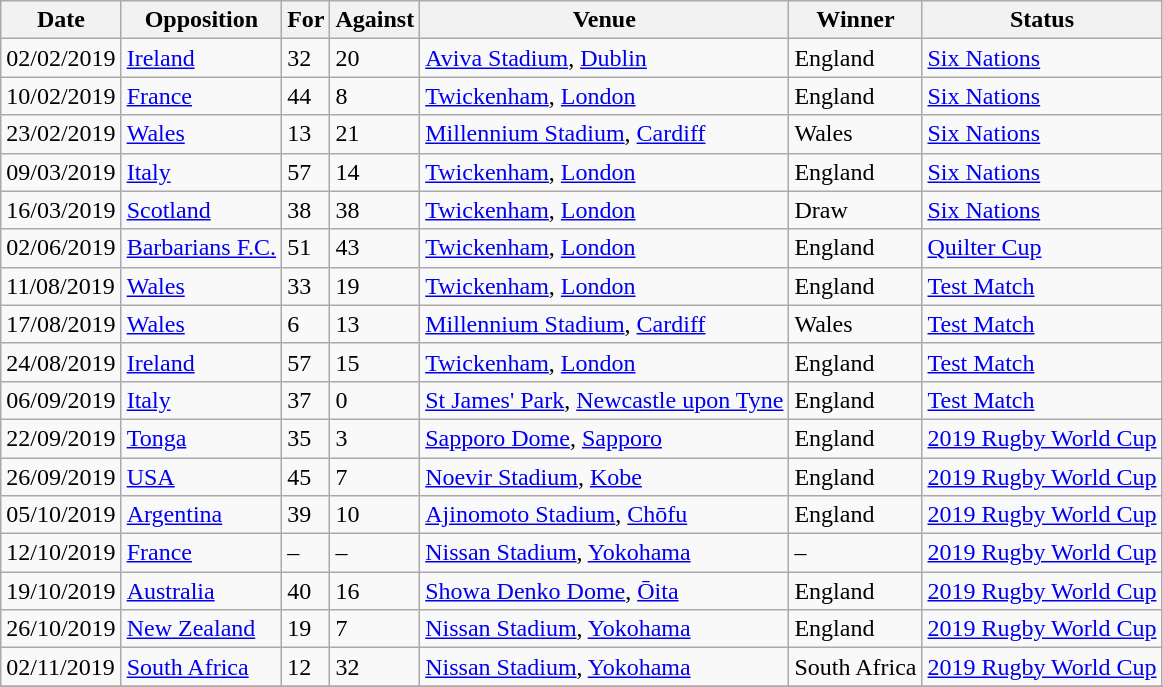<table class="wikitable sortable">
<tr>
<th>Date</th>
<th>Opposition</th>
<th>For</th>
<th>Against</th>
<th>Venue</th>
<th>Winner</th>
<th>Status</th>
</tr>
<tr>
<td>02/02/2019</td>
<td><a href='#'>Ireland</a></td>
<td>32</td>
<td>20</td>
<td><a href='#'>Aviva Stadium</a>, <a href='#'>Dublin</a></td>
<td>England</td>
<td><a href='#'>Six Nations</a></td>
</tr>
<tr>
<td>10/02/2019</td>
<td><a href='#'>France</a></td>
<td>44</td>
<td>8</td>
<td><a href='#'>Twickenham</a>, <a href='#'>London</a></td>
<td>England</td>
<td><a href='#'>Six Nations</a></td>
</tr>
<tr>
<td>23/02/2019</td>
<td><a href='#'>Wales</a></td>
<td>13</td>
<td>21</td>
<td><a href='#'>Millennium Stadium</a>, <a href='#'>Cardiff</a></td>
<td>Wales</td>
<td><a href='#'>Six Nations</a></td>
</tr>
<tr>
<td>09/03/2019</td>
<td><a href='#'>Italy</a></td>
<td>57</td>
<td>14</td>
<td><a href='#'>Twickenham</a>, <a href='#'>London</a></td>
<td>England</td>
<td><a href='#'>Six Nations</a></td>
</tr>
<tr>
<td>16/03/2019</td>
<td><a href='#'>Scotland</a></td>
<td>38</td>
<td>38</td>
<td><a href='#'>Twickenham</a>, <a href='#'>London</a></td>
<td>Draw</td>
<td><a href='#'>Six Nations</a></td>
</tr>
<tr>
<td>02/06/2019</td>
<td><a href='#'>Barbarians F.C.</a></td>
<td>51</td>
<td>43</td>
<td><a href='#'>Twickenham</a>, <a href='#'>London</a></td>
<td>England</td>
<td><a href='#'>Quilter Cup</a></td>
</tr>
<tr>
<td>11/08/2019</td>
<td><a href='#'>Wales</a></td>
<td>33</td>
<td>19</td>
<td><a href='#'>Twickenham</a>, <a href='#'>London</a></td>
<td>England</td>
<td><a href='#'>Test Match</a></td>
</tr>
<tr>
<td>17/08/2019</td>
<td><a href='#'>Wales</a></td>
<td>6</td>
<td>13</td>
<td><a href='#'>Millennium Stadium</a>, <a href='#'>Cardiff</a></td>
<td>Wales</td>
<td><a href='#'>Test Match</a></td>
</tr>
<tr>
<td>24/08/2019</td>
<td><a href='#'>Ireland</a></td>
<td>57</td>
<td>15</td>
<td><a href='#'>Twickenham</a>, <a href='#'>London</a></td>
<td>England</td>
<td><a href='#'>Test Match</a></td>
</tr>
<tr>
<td>06/09/2019</td>
<td><a href='#'>Italy</a></td>
<td>37</td>
<td>0</td>
<td><a href='#'>St James' Park</a>, <a href='#'>Newcastle upon Tyne</a></td>
<td>England</td>
<td><a href='#'>Test Match</a></td>
</tr>
<tr>
<td>22/09/2019</td>
<td><a href='#'>Tonga</a></td>
<td>35</td>
<td>3</td>
<td><a href='#'>Sapporo Dome</a>, <a href='#'>Sapporo</a></td>
<td>England</td>
<td><a href='#'>2019 Rugby World Cup</a></td>
</tr>
<tr>
<td>26/09/2019</td>
<td><a href='#'>USA</a></td>
<td>45</td>
<td>7</td>
<td><a href='#'>Noevir Stadium</a>, <a href='#'>Kobe</a></td>
<td>England</td>
<td><a href='#'>2019 Rugby World Cup</a></td>
</tr>
<tr>
<td>05/10/2019</td>
<td><a href='#'>Argentina</a></td>
<td>39</td>
<td>10</td>
<td><a href='#'>Ajinomoto Stadium</a>, <a href='#'>Chōfu</a></td>
<td>England</td>
<td><a href='#'>2019 Rugby World Cup</a></td>
</tr>
<tr>
<td>12/10/2019</td>
<td><a href='#'>France</a></td>
<td>–</td>
<td>–</td>
<td><a href='#'>Nissan Stadium</a>, <a href='#'>Yokohama</a></td>
<td>–</td>
<td><a href='#'>2019 Rugby World Cup</a></td>
</tr>
<tr>
<td>19/10/2019</td>
<td><a href='#'>Australia</a></td>
<td>40</td>
<td>16</td>
<td><a href='#'>Showa Denko Dome</a>, <a href='#'>Ōita</a></td>
<td>England</td>
<td><a href='#'>2019 Rugby World Cup</a></td>
</tr>
<tr>
<td>26/10/2019</td>
<td><a href='#'>New Zealand</a></td>
<td>19</td>
<td>7</td>
<td><a href='#'>Nissan Stadium</a>, <a href='#'>Yokohama</a></td>
<td>England</td>
<td><a href='#'>2019 Rugby World Cup</a></td>
</tr>
<tr>
<td>02/11/2019</td>
<td><a href='#'>South Africa</a></td>
<td>12</td>
<td>32</td>
<td><a href='#'>Nissan Stadium</a>, <a href='#'>Yokohama</a></td>
<td>South Africa</td>
<td><a href='#'>2019 Rugby World Cup</a></td>
</tr>
<tr>
</tr>
</table>
